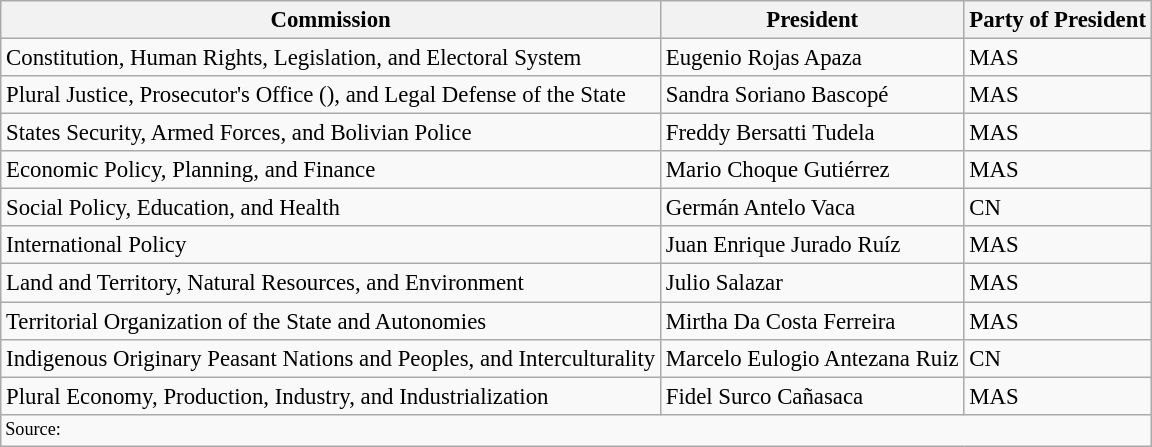<table class="sortable wikitable" style="font-size: 95%">
<tr>
<th>Commission</th>
<th>President</th>
<th>Party of President</th>
</tr>
<tr>
<td>Constitution, Human Rights, Legislation, and Electoral System</td>
<td>Eugenio Rojas Apaza</td>
<td>MAS</td>
</tr>
<tr>
<td>Plural Justice, Prosecutor's Office (), and Legal Defense of the State</td>
<td>Sandra Soriano Bascopé</td>
<td>MAS</td>
</tr>
<tr>
<td>States Security, Armed Forces, and Bolivian Police</td>
<td>Freddy Bersatti Tudela</td>
<td>MAS</td>
</tr>
<tr>
<td>Economic Policy, Planning, and Finance</td>
<td>Mario Choque Gutiérrez</td>
<td>MAS</td>
</tr>
<tr>
<td>Social Policy, Education, and Health</td>
<td>Germán Antelo Vaca</td>
<td>CN</td>
</tr>
<tr>
<td>International Policy</td>
<td>Juan Enrique Jurado Ruíz</td>
<td>MAS</td>
</tr>
<tr>
<td>Land and Territory, Natural Resources, and Environment</td>
<td>Julio Salazar</td>
<td>MAS</td>
</tr>
<tr>
<td>Territorial Organization of the State and Autonomies</td>
<td>Mirtha Da Costa Ferreira</td>
<td>MAS</td>
</tr>
<tr>
<td>Indigenous Originary Peasant Nations and Peoples, and Interculturality</td>
<td>Marcelo Eulogio Antezana Ruiz</td>
<td>CN</td>
</tr>
<tr>
<td>Plural Economy, Production, Industry, and Industrialization</td>
<td>Fidel Surco Cañasaca</td>
<td>MAS</td>
</tr>
<tr>
<td colspan="3" style="font-size: 80%">Source: </td>
</tr>
</table>
